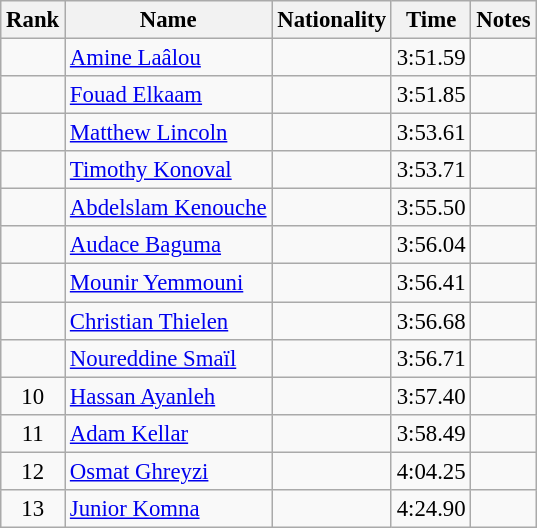<table class="wikitable sortable" style="text-align:center;font-size:95%">
<tr>
<th>Rank</th>
<th>Name</th>
<th>Nationality</th>
<th>Time</th>
<th>Notes</th>
</tr>
<tr>
<td></td>
<td align=left><a href='#'>Amine Laâlou</a></td>
<td align=left></td>
<td>3:51.59</td>
<td></td>
</tr>
<tr>
<td></td>
<td align=left><a href='#'>Fouad Elkaam</a></td>
<td align=left></td>
<td>3:51.85</td>
<td></td>
</tr>
<tr>
<td></td>
<td align=left><a href='#'>Matthew Lincoln</a></td>
<td align=left></td>
<td>3:53.61</td>
<td></td>
</tr>
<tr>
<td></td>
<td align=left><a href='#'>Timothy Konoval</a></td>
<td align=left></td>
<td>3:53.71</td>
<td></td>
</tr>
<tr>
<td></td>
<td align=left><a href='#'>Abdelslam Kenouche</a></td>
<td align=left></td>
<td>3:55.50</td>
<td></td>
</tr>
<tr>
<td></td>
<td align=left><a href='#'>Audace Baguma</a></td>
<td align=left></td>
<td>3:56.04</td>
<td></td>
</tr>
<tr>
<td></td>
<td align=left><a href='#'>Mounir Yemmouni</a></td>
<td align=left></td>
<td>3:56.41</td>
<td></td>
</tr>
<tr>
<td></td>
<td align=left><a href='#'>Christian Thielen</a></td>
<td align=left></td>
<td>3:56.68</td>
<td></td>
</tr>
<tr>
<td></td>
<td align=left><a href='#'>Noureddine Smaïl</a></td>
<td align=left></td>
<td>3:56.71</td>
<td></td>
</tr>
<tr>
<td>10</td>
<td align=left><a href='#'>Hassan Ayanleh</a></td>
<td align=left></td>
<td>3:57.40</td>
<td></td>
</tr>
<tr>
<td>11</td>
<td align=left><a href='#'>Adam Kellar</a></td>
<td align=left></td>
<td>3:58.49</td>
<td></td>
</tr>
<tr>
<td>12</td>
<td align=left><a href='#'>Osmat Ghreyzi</a></td>
<td align=left></td>
<td>4:04.25</td>
<td></td>
</tr>
<tr>
<td>13</td>
<td align=left><a href='#'>Junior Komna</a></td>
<td align=left></td>
<td>4:24.90</td>
<td></td>
</tr>
</table>
